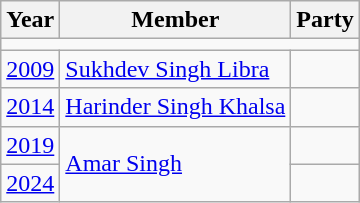<table class="wikitable">
<tr>
<th>Year</th>
<th>Member</th>
<th colspan="2">Party</th>
</tr>
<tr>
<td colspan="4"></td>
</tr>
<tr>
<td><a href='#'>2009</a></td>
<td><a href='#'>Sukhdev Singh Libra</a></td>
<td></td>
</tr>
<tr>
<td><a href='#'>2014</a></td>
<td><a href='#'>Harinder Singh Khalsa</a></td>
<td></td>
</tr>
<tr>
<td><a href='#'>2019</a></td>
<td rowspan=2><a href='#'>Amar Singh</a></td>
<td></td>
</tr>
<tr>
<td><a href='#'>2024</a></td>
</tr>
</table>
